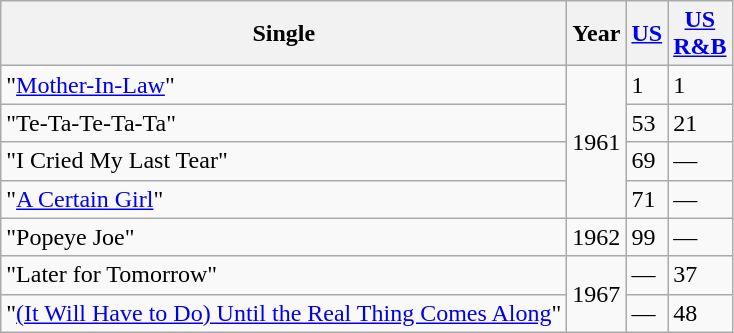<table class="wikitable">
<tr>
<th>Single</th>
<th>Year</th>
<th><a href='#'>US</a><br></th>
<th><a href='#'>US</a><br><a href='#'>R&B</a><br></th>
</tr>
<tr>
<td>"<a href='#'>Mother-In-Law</a>"</td>
<td rowspan="4">1961</td>
<td>1</td>
<td>1</td>
</tr>
<tr>
<td>"Te-Ta-Te-Ta-Ta"</td>
<td>53</td>
<td>21</td>
</tr>
<tr>
<td>"I Cried My Last Tear"</td>
<td>69</td>
<td>—</td>
</tr>
<tr>
<td>"<a href='#'>A Certain Girl</a>"</td>
<td>71</td>
<td>—</td>
</tr>
<tr>
<td>"Popeye Joe"</td>
<td>1962</td>
<td>99</td>
<td>—</td>
</tr>
<tr>
<td>"Later for Tomorrow"</td>
<td rowspan="2">1967</td>
<td>—</td>
<td>37</td>
</tr>
<tr>
<td>"<a href='#'>(It Will Have to Do) Until the Real Thing Comes Along</a>"</td>
<td>—</td>
<td>48</td>
</tr>
</table>
